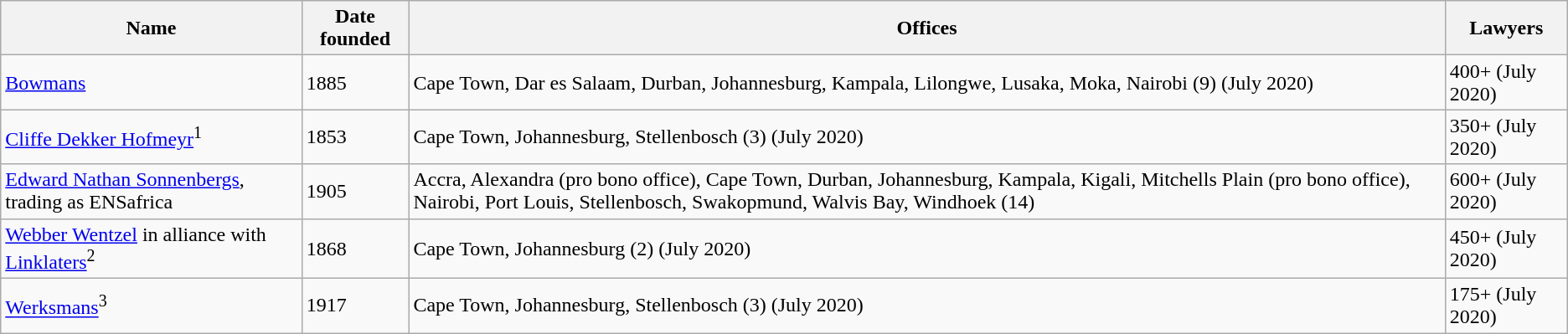<table class="wikitable sortable" style="text-align: centre;">
<tr>
<th>Name</th>
<th>Date founded</th>
<th>Offices</th>
<th>Lawyers</th>
</tr>
<tr>
<td><a href='#'>Bowmans</a></td>
<td>1885</td>
<td>Cape Town, Dar es Salaam, Durban, Johannesburg, Kampala, Lilongwe, Lusaka, Moka, Nairobi (9) (July 2020)</td>
<td>400+ (July 2020)</td>
</tr>
<tr>
<td><a href='#'>Cliffe Dekker Hofmeyr</a><sup>1</sup></td>
<td>1853</td>
<td>Cape Town, Johannesburg, Stellenbosch (3) (July 2020)</td>
<td>350+ (July 2020)</td>
</tr>
<tr>
<td><a href='#'>Edward Nathan Sonnenbergs</a>, trading as ENSafrica</td>
<td>1905</td>
<td>Accra, Alexandra (pro bono office), Cape Town, Durban, Johannesburg, Kampala, Kigali, Mitchells Plain (pro bono office), Nairobi, Port Louis, Stellenbosch, Swakopmund, Walvis Bay, Windhoek (14)</td>
<td>600+ (July 2020)</td>
</tr>
<tr>
<td><a href='#'>Webber Wentzel</a> in alliance with <a href='#'>Linklaters</a><sup>2</sup></td>
<td>1868</td>
<td>Cape Town, Johannesburg (2) (July 2020)</td>
<td>450+ (July 2020)</td>
</tr>
<tr>
<td><a href='#'>Werksmans</a><sup>3</sup></td>
<td>1917</td>
<td>Cape Town, Johannesburg, Stellenbosch (3) (July 2020)</td>
<td>175+ (July 2020)</td>
</tr>
</table>
